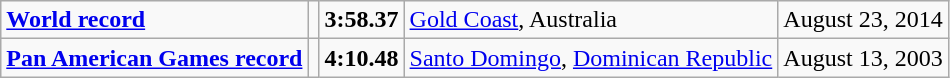<table class="wikitable">
<tr>
<td><strong><a href='#'>World record</a></strong></td>
<td></td>
<td><strong>3:58.37</strong></td>
<td><a href='#'>Gold Coast</a>, Australia</td>
<td>August 23, 2014</td>
</tr>
<tr>
<td><strong><a href='#'>Pan American Games record</a></strong></td>
<td></td>
<td><strong>4:10.48</strong></td>
<td><a href='#'>Santo Domingo</a>, <a href='#'>Dominican Republic</a></td>
<td>August 13, 2003</td>
</tr>
</table>
